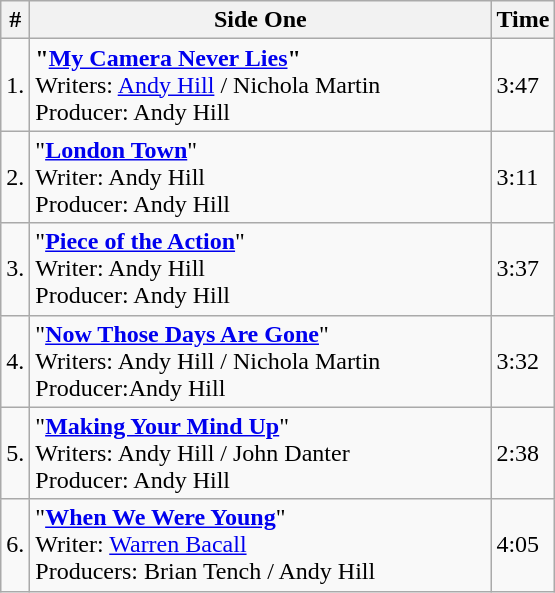<table class="wikitable">
<tr>
<th>#</th>
<th width="300">Side One</th>
<th>Time</th>
</tr>
<tr>
<td>1.</td>
<td><strong>"<a href='#'>My Camera Never Lies</a>" </strong><br>Writers: <a href='#'>Andy Hill</a> / Nichola Martin<br> Producer: Andy Hill</td>
<td>3:47</td>
</tr>
<tr>
<td>2.</td>
<td>"<strong><a href='#'>London Town</a></strong>" <br>Writer: Andy Hill<br> Producer: Andy Hill</td>
<td>3:11</td>
</tr>
<tr>
<td>3.</td>
<td>"<strong><a href='#'>Piece of the Action</a></strong>" <br>Writer: Andy Hill<br> Producer: Andy Hill</td>
<td>3:37</td>
</tr>
<tr>
<td>4.</td>
<td>"<strong><a href='#'>Now Those Days Are Gone</a></strong>"  <br>Writers: Andy Hill / Nichola Martin <br>Producer:Andy Hill</td>
<td>3:32</td>
</tr>
<tr>
<td>5.</td>
<td>"<strong><a href='#'>Making Your Mind Up</a></strong>" <br>Writers: Andy Hill / John Danter<br> Producer: Andy Hill</td>
<td>2:38</td>
</tr>
<tr>
<td>6.</td>
<td>"<strong><a href='#'>When We Were Young</a></strong>"<br>Writer: <a href='#'>Warren Bacall</a><br> Producers: Brian Tench / Andy Hill</td>
<td>4:05</td>
</tr>
</table>
